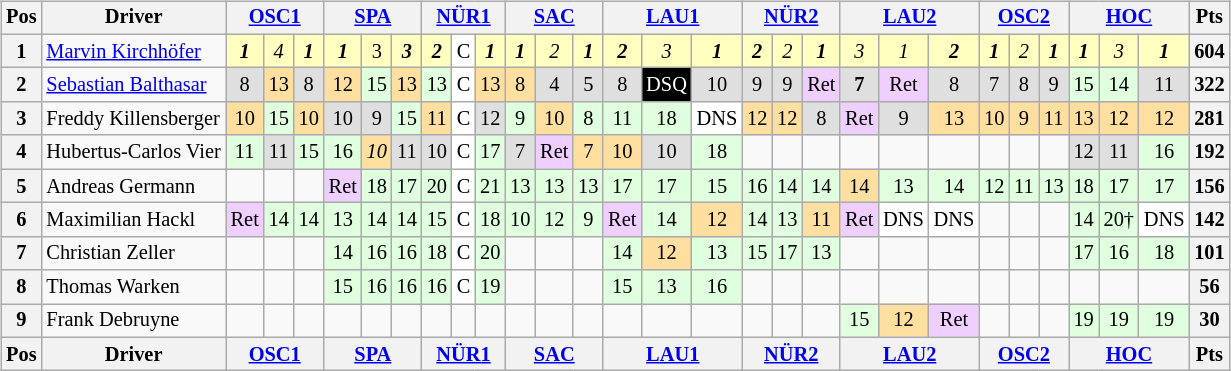<table>
<tr>
<td valign="top"><br><table align=left| class="wikitable" style="font-size: 85%; text-align: center">
<tr valign="top">
<th valign=middle>Pos</th>
<th valign=middle>Driver</th>
<th colspan=3><a href='#'>OSC1</a></th>
<th colspan=3><a href='#'>SPA</a></th>
<th colspan=3><a href='#'>NÜR1</a></th>
<th colspan=3><a href='#'>SAC</a></th>
<th colspan=3><a href='#'>LAU1</a></th>
<th colspan=3><a href='#'>NÜR2</a></th>
<th colspan=3><a href='#'>LAU2</a></th>
<th colspan=3><a href='#'>OSC2</a></th>
<th colspan=3><a href='#'>HOC</a></th>
<th valign="middle">Pts</th>
</tr>
<tr>
<th>1</th>
<td align=left><a href='#'>Marvin Kirchhöfer</a></td>
<td style="background:#FFFFBF;"><strong><em>1</em></strong></td>
<td style="background:#FFFFBF;"><em>4</em></td>
<td style="background:#FFFFBF;"><strong><em>1</em></strong></td>
<td style="background:#FFFFBF;"><strong><em>1</em></strong></td>
<td style="background:#FFFFBF;">3</td>
<td style="background:#FFFFBF;"><strong><em>3</em></strong></td>
<td style="background:#FFFFBF;"><strong><em>2</em></strong></td>
<td style="background:#FFFFFF;">C</td>
<td style="background:#FFFFBF;"><strong><em>1</em></strong></td>
<td style="background:#FFFFBF;"><strong><em>1</em></strong></td>
<td style="background:#FFFFBF;"><em>2</em></td>
<td style="background:#FFFFBF;"><strong><em>1</em></strong></td>
<td style="background:#FFFFBF;"><strong><em>2</em></strong></td>
<td style="background:#FFFFBF;"><em>3</em></td>
<td style="background:#FFFFBF;"><strong><em>1</em></strong></td>
<td style="background:#FFFFBF;"><strong><em>2</em></strong></td>
<td style="background:#FFFFBF;"><em>2</em></td>
<td style="background:#FFFFBF;"><strong><em>1</em></strong></td>
<td style="background:#FFFFBF;"><em>3</em></td>
<td style="background:#FFFFBF;"><em>1</em></td>
<td style="background:#FFFFBF;"><strong><em>2</em></strong></td>
<td style="background:#FFFFBF;"><strong><em>1</em></strong></td>
<td style="background:#FFFFBF;"><em>2</em></td>
<td style="background:#FFFFBF;"><strong><em>1</em></strong></td>
<td style="background:#FFFFBF;"><strong><em>1</em></strong></td>
<td style="background:#FFFFBF;"><em>3</em></td>
<td style="background:#FFFFBF;"><strong><em>1</em></strong></td>
<th>604</th>
</tr>
<tr>
<th>2</th>
<td align=left><a href='#'>Sebastian Balthasar</a></td>
<td style="background:#DFDFDF;">8</td>
<td style="background:#FFDF9F;">13</td>
<td style="background:#DFDFDF;">8</td>
<td style="background:#FFDF9F;">12</td>
<td style="background:#DFFFDF;">15</td>
<td style="background:#FFDF9F;">13</td>
<td style="background:#DFFFDF;">13</td>
<td style="background:#FFFFFF;">C</td>
<td style="background:#FFDF9F;">13</td>
<td style="background:#FFDF9F;">8</td>
<td style="background:#DFDFDF;">4</td>
<td style="background:#DFDFDF;">5</td>
<td style="background:#DFDFDF;">8</td>
<td style="background:#000000; color:white;">DSQ</td>
<td style="background:#DFDFDF;">10</td>
<td style="background:#DFDFDF;">9</td>
<td style="background:#DFDFDF;">9</td>
<td style="background:#EFCFFF;">Ret</td>
<td style="background:#DFDFDF;"><strong>7</strong></td>
<td style="background:#EFCFFF;">Ret</td>
<td style="background:#DFDFDF;">8</td>
<td style="background:#DFDFDF;">7</td>
<td style="background:#DFDFDF;">8</td>
<td style="background:#DFDFDF;">9</td>
<td style="background:#DFFFDF;">15</td>
<td style="background:#DFFFDF;">14</td>
<td style="background:#DFDFDF;">11</td>
<th>322</th>
</tr>
<tr>
<th>3</th>
<td align=left>Freddy Killensberger</td>
<td style="background:#FFDF9F;">10</td>
<td style="background:#DFFFDF;">15</td>
<td style="background:#FFDF9F;">10</td>
<td style="background:#DFDFDF;">10</td>
<td style="background:#DFDFDF;">9</td>
<td style="background:#DFFFDF;">15</td>
<td style="background:#FFDF9F;">11</td>
<td style="background:#FFFFFF;">C</td>
<td style="background:#DFDFDF;">12</td>
<td style="background:#DFFFDF;">9</td>
<td style="background:#FFDF9F;">10</td>
<td style="background:#DFFFDF;">8</td>
<td style="background:#DFFFDF;">11</td>
<td style="background:#DFFFDF;">18</td>
<td style="background:#FFFFFF;">DNS</td>
<td style="background:#FFDF9F;">12</td>
<td style="background:#FFDF9F;">12</td>
<td style="background:#DFDFDF;">8</td>
<td style="background:#EFCFFF;">Ret</td>
<td style="background:#DFDFDF;">9</td>
<td style="background:#FFDF9F;">13</td>
<td style="background:#FFDF9F;">10</td>
<td style="background:#FFDF9F;">9</td>
<td style="background:#FFDF9F;">11</td>
<td style="background:#FFDF9F;">13</td>
<td style="background:#FFDF9F;">12</td>
<td style="background:#FFDF9F;">12</td>
<th>281</th>
</tr>
<tr>
<th>4</th>
<td align=left nowrap>Hubertus-Carlos Vier</td>
<td style="background:#DFFFDF;">11</td>
<td style="background:#DFDFDF;">11</td>
<td style="background:#DFFFDF;">15</td>
<td style="background:#DFFFDF;">16</td>
<td style="background:#FFDF9F;"><em>10</em></td>
<td style="background:#DFDFDF;">11</td>
<td style="background:#DFDFDF;">10</td>
<td style="background:#FFFFFF;">C</td>
<td style="background:#DFFFDF;">17</td>
<td style="background:#DFDFDF;">7</td>
<td style="background:#EFCFFF;">Ret</td>
<td style="background:#FFDF9F;">7</td>
<td style="background:#FFDF9F;">10</td>
<td style="background:#DFDFDF;">10</td>
<td style="background:#DFFFDF;">18</td>
<td></td>
<td></td>
<td></td>
<td></td>
<td></td>
<td></td>
<td></td>
<td></td>
<td></td>
<td style="background:#DFDFDF;">12</td>
<td style="background:#DFDFDF;">11</td>
<td style="background:#DFFFDF;">16</td>
<th>192</th>
</tr>
<tr>
<th>5</th>
<td align=left>Andreas Germann</td>
<td></td>
<td></td>
<td></td>
<td style="background:#EFCFFF;">Ret</td>
<td style="background:#DFFFDF;">18</td>
<td style="background:#DFFFDF;">17</td>
<td style="background:#DFFFDF;">20</td>
<td style="background:#FFFFFF;">C</td>
<td style="background:#DFFFDF;">21</td>
<td style="background:#DFFFDF;">13</td>
<td style="background:#DFFFDF;">13</td>
<td style="background:#DFFFDF;">13</td>
<td style="background:#DFFFDF;">17</td>
<td style="background:#DFFFDF;">17</td>
<td style="background:#DFFFDF;">15</td>
<td style="background:#DFFFDF;">16</td>
<td style="background:#DFFFDF;">14</td>
<td style="background:#DFFFDF;">14</td>
<td style="background:#FFDF9F;">14</td>
<td style="background:#DFFFDF;">13</td>
<td style="background:#DFFFDF;">14</td>
<td style="background:#DFFFDF;">12</td>
<td style="background:#DFFFDF;">11</td>
<td style="background:#DFFFDF;">13</td>
<td style="background:#DFFFDF;">18</td>
<td style="background:#DFFFDF;">17</td>
<td style="background:#DFFFDF;">17</td>
<th>156</th>
</tr>
<tr>
<th>6</th>
<td align=left>Maximilian Hackl</td>
<td style="background:#EFCFFF;">Ret</td>
<td style="background:#DFFFDF;">14</td>
<td style="background:#DFFFDF;">14</td>
<td style="background:#DFFFDF;">13</td>
<td style="background:#DFFFDF;">14</td>
<td style="background:#DFFFDF;">14</td>
<td style="background:#DFFFDF;">15</td>
<td style="background:#FFFFFF;">C</td>
<td style="background:#DFFFDF;">18</td>
<td style="background:#DFFFDF;">10</td>
<td style="background:#DFFFDF;">12</td>
<td style="background:#DFFFDF;">9</td>
<td style="background:#EFCFFF;">Ret</td>
<td style="background:#DFFFDF;">14</td>
<td style="background:#FFDF9F;">12</td>
<td style="background:#DFFFDF;">14</td>
<td style="background:#DFFFDF;">13</td>
<td style="background:#FFDF9F;">11</td>
<td style="background:#EFCFFF;">Ret</td>
<td style="background:#FFFFFF;">DNS</td>
<td style="background:#FFFFFF;">DNS</td>
<td></td>
<td></td>
<td></td>
<td style="background:#DFFFDF;">14</td>
<td style="background:#DFFFDF;">20†</td>
<td style="background:#FFFFFF;">DNS</td>
<th>142</th>
</tr>
<tr>
<th>7</th>
<td align=left>Christian Zeller</td>
<td></td>
<td></td>
<td></td>
<td style="background:#DFFFDF;">14</td>
<td style="background:#DFFFDF;">16</td>
<td style="background:#DFFFDF;">16</td>
<td style="background:#DFFFDF;">18</td>
<td style="background:#FFFFFF;">C</td>
<td style="background:#DFFFDF;">20</td>
<td></td>
<td></td>
<td></td>
<td style="background:#DFFFDF;">14</td>
<td style="background:#FFDF9F;">12</td>
<td style="background:#DFFFDF;">13</td>
<td style="background:#DFFFDF;">15</td>
<td style="background:#DFFFDF;">17</td>
<td style="background:#DFFFDF;">13</td>
<td></td>
<td></td>
<td></td>
<td></td>
<td></td>
<td></td>
<td style="background:#DFFFDF;">17</td>
<td style="background:#DFFFDF;">16</td>
<td style="background:#DFFFDF;">18</td>
<th>101</th>
</tr>
<tr>
<th>8</th>
<td align=left>Thomas Warken</td>
<td></td>
<td></td>
<td></td>
<td style="background:#DFFFDF;">15</td>
<td style="background:#DFFFDF;">16</td>
<td style="background:#DFFFDF;">16</td>
<td style="background:#DFFFDF;">16</td>
<td style="background:#FFFFFF;">C</td>
<td style="background:#DFFFDF;">19</td>
<td></td>
<td></td>
<td></td>
<td style="background:#DFFFDF;">15</td>
<td style="background:#DFFFDF;">13</td>
<td style="background:#DFFFDF;">16</td>
<td></td>
<td></td>
<td></td>
<td></td>
<td></td>
<td></td>
<td></td>
<td></td>
<td></td>
<td></td>
<td></td>
<td></td>
<th>56</th>
</tr>
<tr>
<th>9</th>
<td align=left>Frank Debruyne</td>
<td></td>
<td></td>
<td></td>
<td></td>
<td></td>
<td></td>
<td></td>
<td></td>
<td></td>
<td></td>
<td></td>
<td></td>
<td></td>
<td></td>
<td></td>
<td></td>
<td></td>
<td></td>
<td style="background:#DFFFDF;">15</td>
<td style="background:#FFDF9F;">12</td>
<td style="background:#EFCFFF;">Ret</td>
<td></td>
<td></td>
<td></td>
<td style="background:#DFFFDF;">19</td>
<td style="background:#DFFFDF;">19</td>
<td style="background:#DFFFDF;">19</td>
<th>30</th>
</tr>
<tr>
<th valign=middle>Pos</th>
<th valign=middle>Driver</th>
<th colspan=3><a href='#'>OSC1</a></th>
<th colspan=3><a href='#'>SPA</a></th>
<th colspan=3><a href='#'>NÜR1</a></th>
<th colspan=3><a href='#'>SAC</a></th>
<th colspan=3><a href='#'>LAU1</a></th>
<th colspan=3><a href='#'>NÜR2</a></th>
<th colspan=3><a href='#'>LAU2</a></th>
<th colspan=3><a href='#'>OSC2</a></th>
<th colspan=3><a href='#'>HOC</a></th>
<th valign="middle">Pts</th>
</tr>
</table>
</td>
</tr>
</table>
